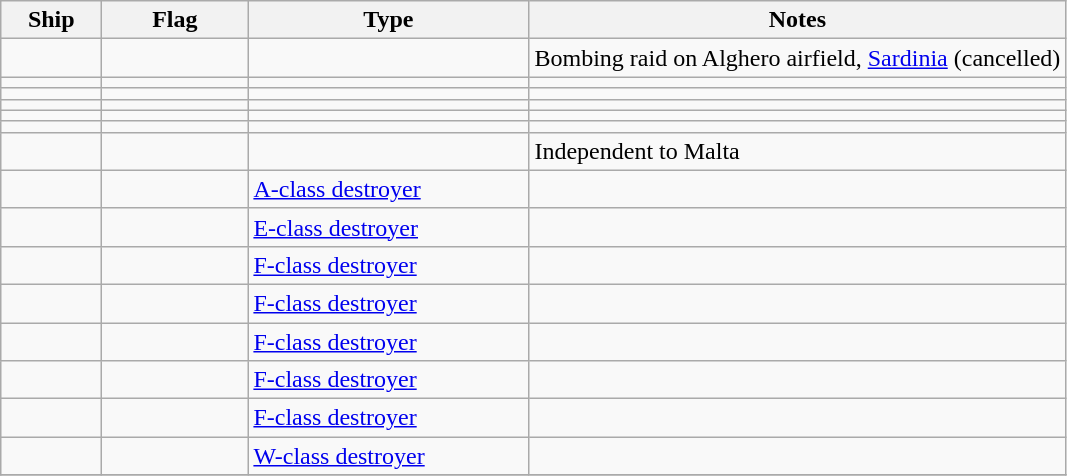<table class="wikitable sortable">
<tr>
<th scope="col" width="60px">Ship</th>
<th scope="col" width="90px">Flag</th>
<th scope="col" width="180px">Type</th>
<th>Notes</th>
</tr>
<tr>
<td align="left"></td>
<td align="left"></td>
<td align="left"></td>
<td align="left">Bombing raid on Alghero airfield, <a href='#'>Sardinia</a> (cancelled)</td>
</tr>
<tr>
<td align="left"></td>
<td align="left"></td>
<td align="left"></td>
<td align="left"></td>
</tr>
<tr>
<td align="left"></td>
<td align="left"></td>
<td align="left"></td>
<td align="left"></td>
</tr>
<tr>
<td align="left"></td>
<td align="left"></td>
<td align="left"></td>
<td align="left"></td>
</tr>
<tr>
<td align="left"></td>
<td align="left"></td>
<td align="left"></td>
<td align="left"></td>
</tr>
<tr>
<td align="left"></td>
<td align="left"></td>
<td align="left"></td>
<td align="left"></td>
</tr>
<tr>
<td align="left"></td>
<td align="left"></td>
<td align="left"></td>
<td align="left">Independent to Malta</td>
</tr>
<tr>
<td align="left"></td>
<td align="left"></td>
<td align="left"><a href='#'>A-class destroyer</a></td>
<td align="left"></td>
</tr>
<tr>
<td align="left"></td>
<td align="left"></td>
<td align="left"><a href='#'>E-class destroyer</a></td>
<td align="left"></td>
</tr>
<tr>
<td align="left"></td>
<td align="left"></td>
<td align="left"><a href='#'>F-class destroyer</a></td>
<td align="left"></td>
</tr>
<tr>
<td align="left"></td>
<td align="left"></td>
<td align="left"><a href='#'>F-class destroyer</a></td>
<td align="left"></td>
</tr>
<tr>
<td align="left"></td>
<td align="left"></td>
<td align="left"><a href='#'>F-class destroyer</a></td>
<td align="left"></td>
</tr>
<tr>
<td align="left"></td>
<td align="left"></td>
<td align="left"><a href='#'>F-class destroyer</a></td>
<td align="left"></td>
</tr>
<tr>
<td align="left"></td>
<td align="left"></td>
<td align="left"><a href='#'>F-class destroyer</a></td>
<td align="left"></td>
</tr>
<tr>
<td align="left"></td>
<td align="left"></td>
<td align="left"><a href='#'>W-class destroyer</a></td>
<td align="left"></td>
</tr>
<tr>
</tr>
</table>
